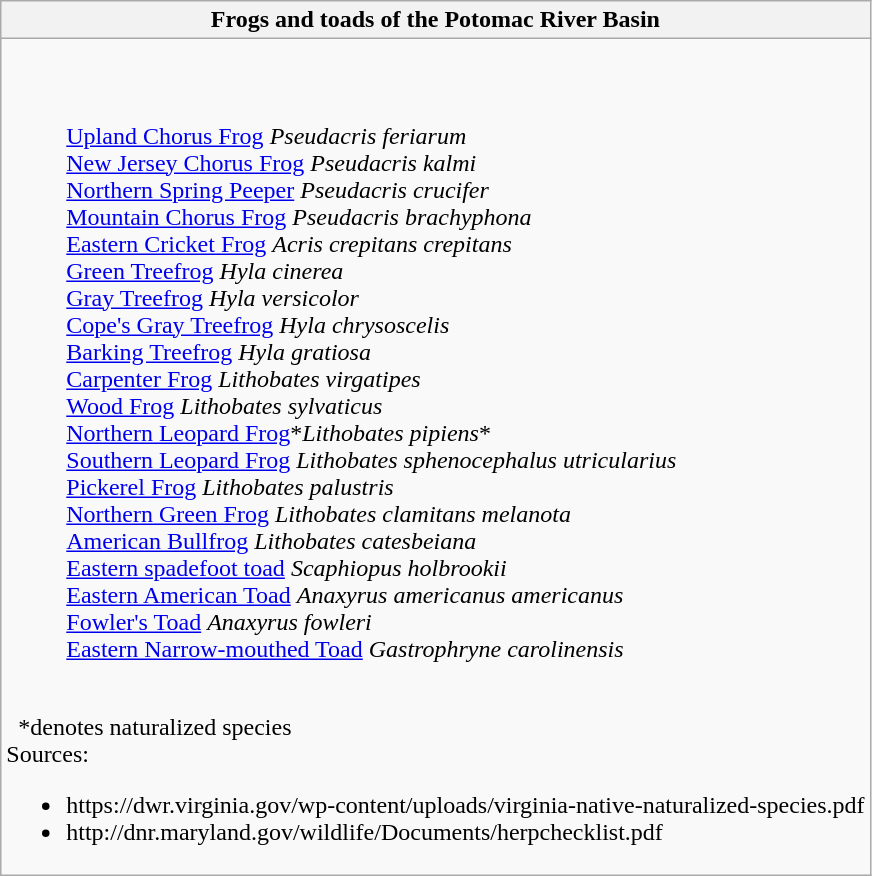<table class="wikitable mw-collapsible mw-collapsed">
<tr>
<th>Frogs and toads of the Potomac River Basin</th>
</tr>
<tr>
<td><br><blockquote><br><a href='#'>Upland Chorus Frog</a> <em>Pseudacris feriarum</em><br><a href='#'>New Jersey Chorus Frog</a> <em>Pseudacris kalmi</em><br><a href='#'>Northern Spring Peeper</a> <em>Pseudacris crucifer</em><br><a href='#'>Mountain Chorus Frog</a> <em>Pseudacris brachyphona</em><br><a href='#'>Eastern Cricket Frog</a> <em>Acris crepitans crepitans</em><br><a href='#'>Green Treefrog</a> <em>Hyla cinerea</em><br><a href='#'>Gray Treefrog</a> <em>Hyla versicolor</em><br><a href='#'>Cope's Gray Treefrog</a> <em>Hyla chrysoscelis</em><br><a href='#'>Barking Treefrog</a> <em>Hyla gratiosa</em><br><a href='#'>Carpenter Frog</a> <em>Lithobates virgatipes</em><br><a href='#'>Wood Frog</a> <em>Lithobates sylvaticus</em><br><a href='#'>Northern Leopard Frog</a>*<em>Lithobates pipiens</em>*<br><a href='#'>Southern Leopard Frog</a> <em>Lithobates sphenocephalus utricularius</em><br><a href='#'>Pickerel Frog</a> <em>Lithobates palustris</em><br><a href='#'>Northern Green Frog</a> <em>Lithobates clamitans melanota</em><br><a href='#'>American Bullfrog</a> <em>Lithobates catesbeiana</em><br><a href='#'>Eastern spadefoot toad</a> <em>Scaphiopus holbrookii</em><br><a href='#'>Eastern American Toad</a> <em>Anaxyrus americanus americanus</em><br><a href='#'>Fowler's Toad</a> <em>Anaxyrus fowleri</em><br><a href='#'>Eastern Narrow-mouthed Toad</a> <em>Gastrophryne carolinensis</em><br></blockquote><br>  *denotes naturalized species<br>Sources:<ul><li>https://dwr.virginia.gov/wp-content/uploads/virginia-native-naturalized-species.pdf</li><li>http://dnr.maryland.gov/wildlife/Documents/herpchecklist.pdf</li></ul></td>
</tr>
</table>
